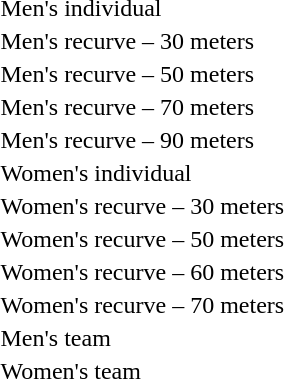<table>
<tr>
<td>Men's individual<br></td>
<td></td>
<td></td>
<td></td>
</tr>
<tr>
<td>Men's recurve – 30 meters<br></td>
<td></td>
<td></td>
<td></td>
</tr>
<tr>
<td>Men's recurve – 50 meters<br></td>
<td></td>
<td></td>
<td></td>
</tr>
<tr>
<td>Men's recurve – 70 meters<br></td>
<td></td>
<td></td>
<td></td>
</tr>
<tr>
<td>Men's recurve – 90 meters<br></td>
<td></td>
<td></td>
<td></td>
</tr>
<tr>
<td>Women's individual<br></td>
<td></td>
<td></td>
<td></td>
</tr>
<tr>
<td>Women's recurve – 30 meters<br></td>
<td></td>
<td></td>
<td></td>
</tr>
<tr>
<td>Women's recurve – 50 meters<br></td>
<td></td>
<td></td>
<td></td>
</tr>
<tr>
<td>Women's recurve – 60 meters<br></td>
<td></td>
<td></td>
<td></td>
</tr>
<tr>
<td>Women's recurve – 70 meters<br></td>
<td></td>
<td></td>
<td></td>
</tr>
<tr>
<td>Men's team<br></td>
<td></td>
<td></td>
<td></td>
</tr>
<tr>
<td>Women's team<br></td>
<td></td>
<td></td>
<td></td>
</tr>
</table>
